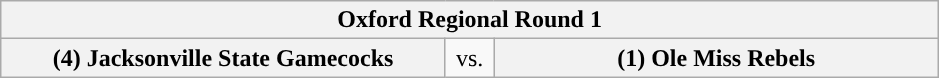<table class="wikitable">
<tr>
<th style="width: 604px;" colspan=3>Oxford Regional Round 1</th>
</tr>
<tr>
<th style="width: 289px; ">(4) Jacksonville State Gamecocks</th>
<td style="width: 25px; text-align:center">vs.</td>
<th style="width: 289px; ">(1) Ole Miss Rebels</th>
</tr>
</table>
